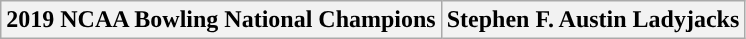<table class="wikitable">
<tr>
<th>2019 NCAA Bowling National Champions</th>
<th><strong>Stephen F. Austin Ladyjacks</strong></th>
</tr>
</table>
